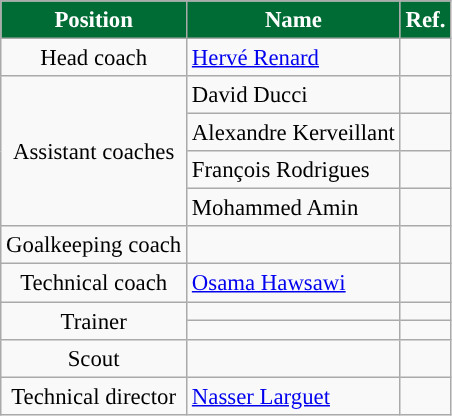<table class="wikitable plainrowheaders" style="text-align:center; font-size: 95%; border: 1px; text-align: middle; width=20%">
<tr>
<th style="background:#006C35; color:white; ">Position</th>
<th style="background:#006C35; color:white; ">Name</th>
<th style="background:#006C35; color:white; ">Ref.</th>
</tr>
<tr>
<td>Head coach</td>
<td align=left> <a href='#'>Hervé Renard</a></td>
<td></td>
</tr>
<tr>
<td rowspan=4>Assistant coaches</td>
<td align=left> David Ducci</td>
<td></td>
</tr>
<tr>
<td align=left> Alexandre Kerveillant</td>
<td></td>
</tr>
<tr>
<td align=left> François Rodrigues</td>
<td></td>
</tr>
<tr>
<td align=left> Mohammed Amin</td>
<td></td>
</tr>
<tr>
<td>Goalkeeping coach</td>
<td align=left></td>
<td></td>
</tr>
<tr>
<td>Technical coach</td>
<td align=left> <a href='#'>Osama Hawsawi</a></td>
<td></td>
</tr>
<tr>
<td rowspan=2>Trainer</td>
<td align=left></td>
<td></td>
</tr>
<tr>
<td align=left></td>
<td></td>
</tr>
<tr>
<td>Scout</td>
<td align=left></td>
<td></td>
</tr>
<tr>
<td>Technical director</td>
<td align=left> <a href='#'>Nasser Larguet</a></td>
<td></td>
</tr>
</table>
